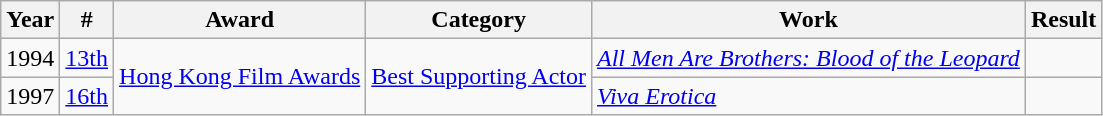<table class="wikitable sortable">
<tr>
<th>Year</th>
<th>#</th>
<th>Award</th>
<th>Category</th>
<th>Work</th>
<th>Result</th>
</tr>
<tr>
<td>1994</td>
<td><a href='#'>13th</a></td>
<td rowspan=2><a href='#'>Hong Kong Film Awards</a></td>
<td rowspan=2><a href='#'>Best Supporting Actor</a></td>
<td><em><a href='#'>All Men Are Brothers: Blood of the Leopard</a></em></td>
<td></td>
</tr>
<tr>
<td>1997</td>
<td><a href='#'>16th</a></td>
<td><em><a href='#'>Viva Erotica</a></em></td>
<td></td>
</tr>
</table>
